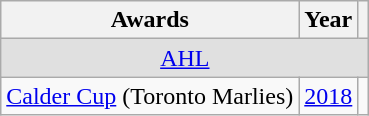<table class="wikitable">
<tr>
<th>Awards</th>
<th>Year</th>
<th></th>
</tr>
<tr ALIGN="center" bgcolor="#e0e0e0">
<td colspan="3"><a href='#'>AHL</a></td>
</tr>
<tr>
<td><a href='#'>Calder Cup</a> (Toronto Marlies)</td>
<td><a href='#'>2018</a></td>
<td></td>
</tr>
</table>
